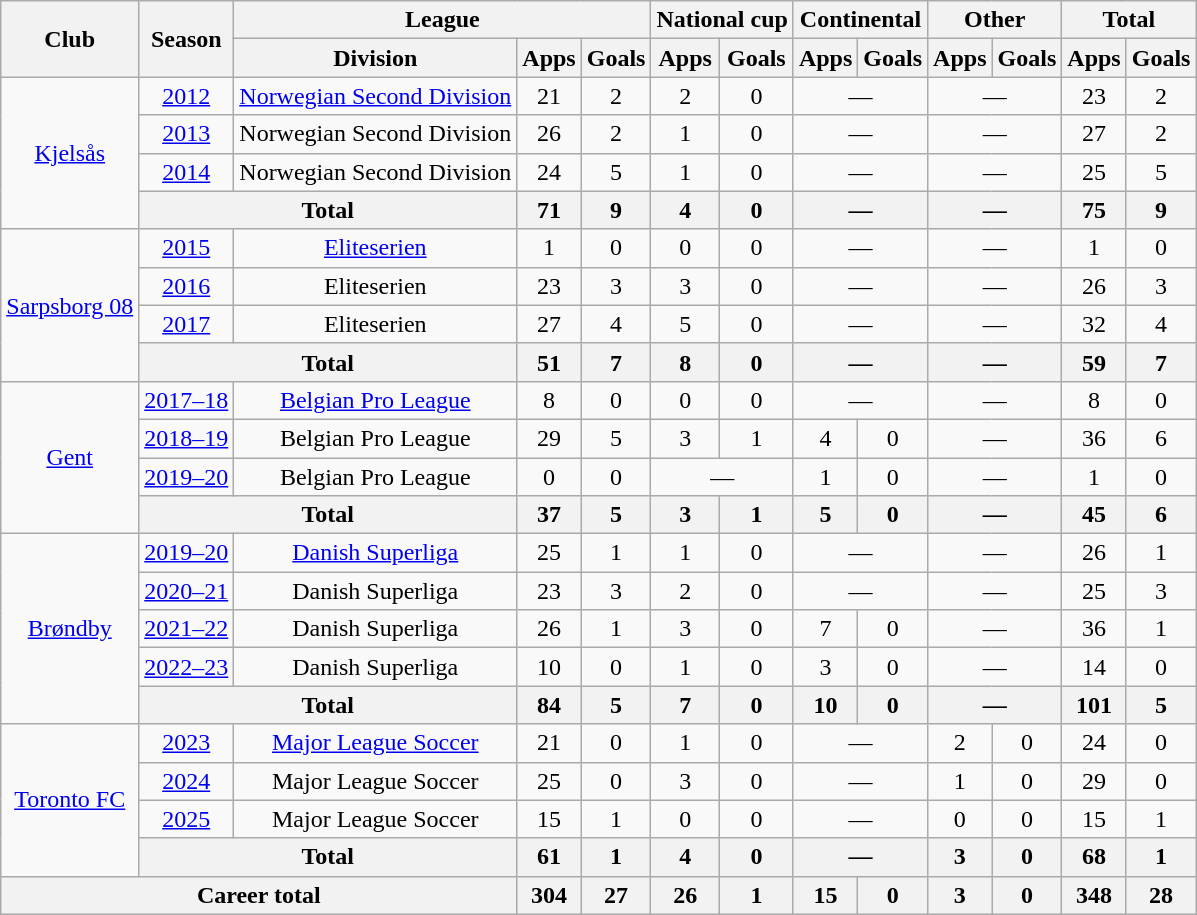<table class="wikitable" style="text-align: center;">
<tr>
<th rowspan="2">Club</th>
<th rowspan="2">Season</th>
<th colspan="3">League</th>
<th colspan="2">National cup</th>
<th colspan="2">Continental</th>
<th colspan="2">Other</th>
<th colspan="2">Total</th>
</tr>
<tr>
<th>Division</th>
<th>Apps</th>
<th>Goals</th>
<th>Apps</th>
<th>Goals</th>
<th>Apps</th>
<th>Goals</th>
<th>Apps</th>
<th>Goals</th>
<th>Apps</th>
<th>Goals</th>
</tr>
<tr>
<td rowspan="4"><a href='#'>Kjelsås</a></td>
<td><a href='#'>2012</a></td>
<td><a href='#'>Norwegian Second Division</a></td>
<td>21</td>
<td>2</td>
<td>2</td>
<td>0</td>
<td colspan="2">—</td>
<td colspan="2">—</td>
<td>23</td>
<td>2</td>
</tr>
<tr>
<td><a href='#'>2013</a></td>
<td>Norwegian Second Division</td>
<td>26</td>
<td>2</td>
<td>1</td>
<td>0</td>
<td colspan="2">—</td>
<td colspan="2">—</td>
<td>27</td>
<td>2</td>
</tr>
<tr>
<td><a href='#'>2014</a></td>
<td>Norwegian Second Division</td>
<td>24</td>
<td>5</td>
<td>1</td>
<td>0</td>
<td colspan="2">—</td>
<td colspan="2">—</td>
<td>25</td>
<td>5</td>
</tr>
<tr>
<th colspan="2">Total</th>
<th>71</th>
<th>9</th>
<th>4</th>
<th>0</th>
<th colspan="2">—</th>
<th colspan="2">—</th>
<th>75</th>
<th>9</th>
</tr>
<tr>
<td rowspan="4"><a href='#'>Sarpsborg 08</a></td>
<td><a href='#'>2015</a></td>
<td><a href='#'>Eliteserien</a></td>
<td>1</td>
<td>0</td>
<td>0</td>
<td>0</td>
<td colspan="2">—</td>
<td colspan="2">—</td>
<td>1</td>
<td>0</td>
</tr>
<tr>
<td><a href='#'>2016</a></td>
<td>Eliteserien</td>
<td>23</td>
<td>3</td>
<td>3</td>
<td>0</td>
<td colspan="2">—</td>
<td colspan="2">—</td>
<td>26</td>
<td>3</td>
</tr>
<tr>
<td><a href='#'>2017</a></td>
<td>Eliteserien</td>
<td>27</td>
<td>4</td>
<td>5</td>
<td>0</td>
<td colspan="2">—</td>
<td colspan="2">—</td>
<td>32</td>
<td>4</td>
</tr>
<tr>
<th colspan="2">Total</th>
<th>51</th>
<th>7</th>
<th>8</th>
<th>0</th>
<th colspan="2">—</th>
<th colspan="2">—</th>
<th>59</th>
<th>7</th>
</tr>
<tr>
<td rowspan="4"><a href='#'>Gent</a></td>
<td><a href='#'>2017–18</a></td>
<td><a href='#'>Belgian Pro League</a></td>
<td>8</td>
<td>0</td>
<td>0</td>
<td>0</td>
<td colspan="2">—</td>
<td colspan="2">—</td>
<td>8</td>
<td>0</td>
</tr>
<tr>
<td><a href='#'>2018–19</a></td>
<td>Belgian Pro League</td>
<td>29</td>
<td>5</td>
<td>3</td>
<td>1</td>
<td>4</td>
<td>0</td>
<td colspan="2">—</td>
<td>36</td>
<td>6</td>
</tr>
<tr>
<td><a href='#'>2019–20</a></td>
<td>Belgian Pro League</td>
<td>0</td>
<td>0</td>
<td colspan="2">—</td>
<td>1</td>
<td>0</td>
<td colspan="2">—</td>
<td>1</td>
<td>0</td>
</tr>
<tr>
<th colspan="2">Total</th>
<th>37</th>
<th>5</th>
<th>3</th>
<th>1</th>
<th>5</th>
<th>0</th>
<th colspan="2">—</th>
<th>45</th>
<th>6</th>
</tr>
<tr>
<td rowspan="5"><a href='#'>Brøndby</a></td>
<td><a href='#'>2019–20</a></td>
<td><a href='#'>Danish Superliga</a></td>
<td>25</td>
<td>1</td>
<td>1</td>
<td>0</td>
<td colspan="2">—</td>
<td colspan="2">—</td>
<td>26</td>
<td>1</td>
</tr>
<tr>
<td><a href='#'>2020–21</a></td>
<td>Danish Superliga</td>
<td>23</td>
<td>3</td>
<td>2</td>
<td>0</td>
<td colspan="2">—</td>
<td colspan="2">—</td>
<td>25</td>
<td>3</td>
</tr>
<tr>
<td><a href='#'>2021–22</a></td>
<td>Danish Superliga</td>
<td>26</td>
<td>1</td>
<td>3</td>
<td>0</td>
<td>7</td>
<td>0</td>
<td colspan="2">—</td>
<td>36</td>
<td>1</td>
</tr>
<tr>
<td><a href='#'>2022–23</a></td>
<td>Danish Superliga</td>
<td>10</td>
<td>0</td>
<td>1</td>
<td>0</td>
<td>3</td>
<td>0</td>
<td colspan="2">—</td>
<td>14</td>
<td>0</td>
</tr>
<tr>
<th colspan="2">Total</th>
<th>84</th>
<th>5</th>
<th>7</th>
<th>0</th>
<th>10</th>
<th>0</th>
<th colspan="2">—</th>
<th>101</th>
<th>5</th>
</tr>
<tr>
<td rowspan="4"><a href='#'>Toronto FC</a></td>
<td><a href='#'>2023</a></td>
<td><a href='#'>Major League Soccer</a></td>
<td>21</td>
<td>0</td>
<td>1</td>
<td>0</td>
<td colspan="2">—</td>
<td>2</td>
<td>0</td>
<td>24</td>
<td>0</td>
</tr>
<tr>
<td><a href='#'>2024</a></td>
<td>Major League Soccer</td>
<td>25</td>
<td>0</td>
<td>3</td>
<td>0</td>
<td colspan="2">—</td>
<td>1</td>
<td>0</td>
<td>29</td>
<td>0</td>
</tr>
<tr>
<td><a href='#'>2025</a></td>
<td>Major League Soccer</td>
<td>15</td>
<td>1</td>
<td>0</td>
<td>0</td>
<td colspan="2">—</td>
<td>0</td>
<td>0</td>
<td>15</td>
<td>1</td>
</tr>
<tr>
<th colspan="2">Total</th>
<th>61</th>
<th>1</th>
<th>4</th>
<th>0</th>
<th colspan="2">—</th>
<th>3</th>
<th>0</th>
<th>68</th>
<th>1</th>
</tr>
<tr>
<th colspan="3">Career total</th>
<th>304</th>
<th>27</th>
<th>26</th>
<th>1</th>
<th>15</th>
<th>0</th>
<th>3</th>
<th>0</th>
<th>348</th>
<th>28</th>
</tr>
</table>
